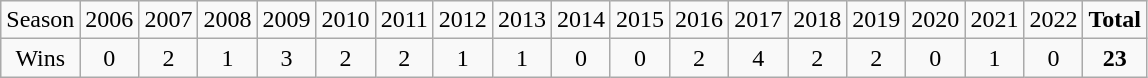<table class="wikitable sortable">
<tr>
<td>Season</td>
<td>2006</td>
<td>2007</td>
<td>2008</td>
<td>2009</td>
<td>2010</td>
<td>2011</td>
<td>2012</td>
<td>2013</td>
<td>2014</td>
<td>2015</td>
<td>2016</td>
<td>2017</td>
<td>2018</td>
<td>2019</td>
<td>2020</td>
<td>2021</td>
<td>2022</td>
<td><strong>Total</strong></td>
</tr>
<tr align=center>
<td>Wins</td>
<td>0</td>
<td>2</td>
<td>1</td>
<td>3</td>
<td>2</td>
<td>2</td>
<td>1</td>
<td>1</td>
<td>0</td>
<td>0</td>
<td>2</td>
<td>4</td>
<td>2</td>
<td>2</td>
<td>0</td>
<td>1</td>
<td>0</td>
<td><strong>23</strong></td>
</tr>
</table>
